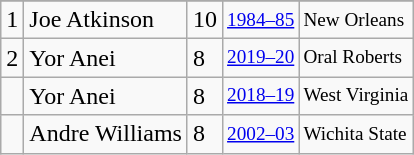<table class="wikitable">
<tr>
</tr>
<tr>
<td>1</td>
<td>Joe Atkinson</td>
<td>10</td>
<td style="font-size:80%;"><a href='#'>1984–85</a></td>
<td style="font-size:80%;">New Orleans</td>
</tr>
<tr>
<td>2</td>
<td>Yor Anei</td>
<td>8</td>
<td style="font-size:80%;"><a href='#'>2019–20</a></td>
<td style="font-size:80%;">Oral Roberts</td>
</tr>
<tr>
<td></td>
<td>Yor Anei</td>
<td>8</td>
<td style="font-size:80%;"><a href='#'>2018–19</a></td>
<td style="font-size:80%;">West Virginia</td>
</tr>
<tr>
<td></td>
<td>Andre Williams</td>
<td>8</td>
<td style="font-size:80%;"><a href='#'>2002–03</a></td>
<td style="font-size:80%;">Wichita State</td>
</tr>
</table>
